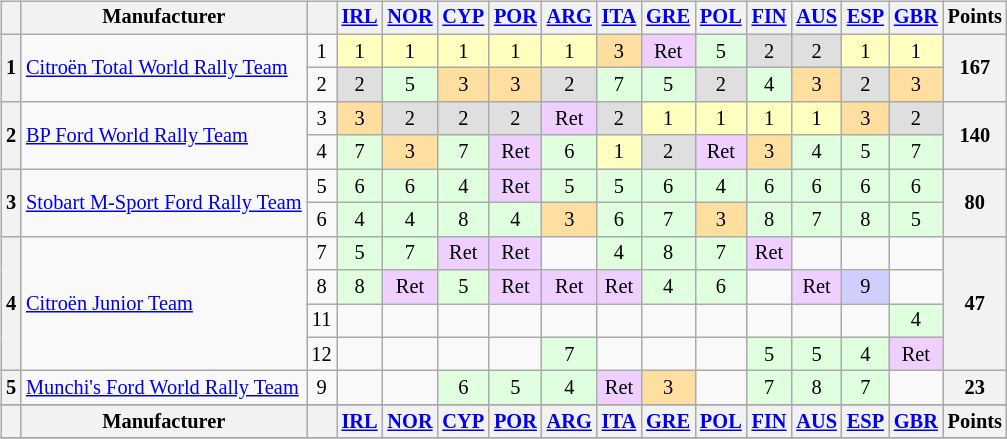<table>
<tr>
<td><br><table class="wikitable" style="font-size: 85%; text-align: center;">
<tr valign="top">
<th valign="middle"></th>
<th valign="middle">Manufacturer</th>
<th valign="middle"></th>
<th><a href='#'>IRL</a><br></th>
<th><a href='#'>NOR</a><br></th>
<th><a href='#'>CYP</a><br></th>
<th><a href='#'>POR</a><br></th>
<th><a href='#'>ARG</a><br></th>
<th><a href='#'>ITA</a><br></th>
<th><a href='#'>GRE</a><br></th>
<th><a href='#'>POL</a><br></th>
<th><a href='#'>FIN</a><br></th>
<th><a href='#'>AUS</a><br></th>
<th><a href='#'>ESP</a><br></th>
<th><a href='#'>GBR</a><br></th>
<th valign="middle">Points</th>
</tr>
<tr>
<th rowspan="2">1</th>
<td align="left" rowspan="2"> <a href='#'>Citroën Total World Rally Team</a></td>
<td>1</td>
<td style="background:#ffffbf;">1</td>
<td style="background:#ffffbf;">1</td>
<td style="background:#ffffbf;">1</td>
<td style="background:#ffffbf;">1</td>
<td style="background:#ffffbf;">1</td>
<td style="background:#ffdf9f;">3</td>
<td style="background:#efcfff;">Ret</td>
<td style="background:#dfffdf;">5</td>
<td style="background:#dfdfdf;">2</td>
<td style="background:#dfdfdf;">2</td>
<td style="background:#ffffbf;">1</td>
<td style="background:#ffffbf;">1</td>
<th align="right" rowspan="2">167</th>
</tr>
<tr>
<td>2</td>
<td style="background:#dfdfdf;">2</td>
<td style="background:#dfffdf;">5</td>
<td style="background:#ffdf9f;">3</td>
<td style="background:#ffdf9f;">3</td>
<td style="background:#dfdfdf;">2</td>
<td style="background:#dfffdf;">7</td>
<td style="background:#dfffdf;">5</td>
<td style="background:#dfdfdf;">2</td>
<td style="background:#dfffdf;">4</td>
<td style="background:#ffdf9f;">3</td>
<td style="background:#dfdfdf;">2</td>
<td style="background:#ffdf9f;">3</td>
</tr>
<tr>
<th rowspan="2">2</th>
<td align="left" rowspan="2"> <a href='#'>BP Ford World Rally Team</a></td>
<td>3</td>
<td style="background:#ffdf9f;">3</td>
<td style="background:#dfdfdf;">2</td>
<td style="background:#dfdfdf;">2</td>
<td style="background:#dfdfdf;">2</td>
<td style="background:#efcfff;">Ret</td>
<td style="background:#dfdfdf;">2</td>
<td style="background:#ffffbf;">1</td>
<td style="background:#ffffbf;">1</td>
<td style="background:#ffffbf;">1</td>
<td style="background:#ffffbf;">1</td>
<td style="background:#ffdf9f;">3</td>
<td style="background:#dfdfdf;">2</td>
<th align="right" rowspan="2">140</th>
</tr>
<tr>
<td>4</td>
<td style="background:#dfffdf;">7</td>
<td style="background:#ffdf9f;">3</td>
<td style="background:#dfffdf;">7</td>
<td style="background:#efcfff;">Ret</td>
<td style="background:#dfffdf;">6</td>
<td style="background:#ffffbf;">1</td>
<td style="background:#dfdfdf;">2</td>
<td style="background:#efcfff;">Ret</td>
<td style="background:#ffdf9f;">3</td>
<td style="background:#dfffdf;">4</td>
<td style="background:#dfffdf;">5</td>
<td style="background:#dfffdf;">7</td>
</tr>
<tr>
<th rowspan="2">3</th>
<td align="left" rowspan="2" nowrap> <a href='#'>Stobart M-Sport Ford Rally Team</a></td>
<td>5</td>
<td style="background:#dfffdf;">6</td>
<td style="background:#dfffdf;">6</td>
<td style="background:#dfffdf;">4</td>
<td style="background:#efcfff;">Ret</td>
<td style="background:#dfffdf;">5</td>
<td style="background:#dfffdf;">5</td>
<td style="background:#dfffdf;">6</td>
<td style="background:#dfffdf;">4</td>
<td style="background:#dfffdf;">6</td>
<td style="background:#dfffdf;">6</td>
<td style="background:#dfffdf;">6</td>
<td style="background:#dfffdf;">6</td>
<th align="right" rowspan="2">80</th>
</tr>
<tr>
<td>6</td>
<td style="background:#dfffdf;">4</td>
<td style="background:#dfffdf;">4</td>
<td style="background:#dfffdf;">8</td>
<td style="background:#dfffdf;">4</td>
<td style="background:#ffdf9f;">3</td>
<td style="background:#dfffdf;">6</td>
<td style="background:#dfffdf;">7</td>
<td style="background:#ffdf9f;">3</td>
<td style="background:#dfffdf;">8</td>
<td style="background:#dfffdf;">7</td>
<td style="background:#dfffdf;">8</td>
<td style="background:#dfffdf;">5</td>
</tr>
<tr>
<th rowspan="4">4</th>
<td align="left" rowspan="4"> <a href='#'>Citroën Junior Team</a></td>
<td>7</td>
<td style="background:#dfffdf;">5</td>
<td style="background:#dfffdf;">7</td>
<td style="background:#efcfff;">Ret</td>
<td style="background:#efcfff;">Ret</td>
<td></td>
<td style="background:#dfffdf;">4</td>
<td style="background:#dfffdf;">8</td>
<td style="background:#dfffdf;">7</td>
<td style="background:#efcfff;">Ret</td>
<td></td>
<td></td>
<td></td>
<th align="right" rowspan="4">47</th>
</tr>
<tr>
<td>8</td>
<td style="background:#dfffdf;">8</td>
<td style="background:#efcfff;">Ret</td>
<td style="background:#dfffdf;">5</td>
<td style="background:#efcfff;">Ret</td>
<td style="background:#efcfff;">Ret</td>
<td style="background:#efcfff;">Ret</td>
<td style="background:#dfffdf;">4</td>
<td style="background:#dfffdf;">6</td>
<td></td>
<td style="background:#efcfff;">Ret</td>
<td style="background:#cfcfff;">9</td>
<td></td>
</tr>
<tr>
<td>11</td>
<td></td>
<td></td>
<td></td>
<td></td>
<td></td>
<td></td>
<td></td>
<td></td>
<td></td>
<td></td>
<td></td>
<td style="background:#dfffdf;">4</td>
</tr>
<tr>
<td>12</td>
<td></td>
<td></td>
<td></td>
<td></td>
<td style="background:#dfffdf;">7</td>
<td></td>
<td></td>
<td></td>
<td style="background:#dfffdf;">5</td>
<td style="background:#dfffdf;">5</td>
<td style="background:#dfffdf;">4</td>
<td style="background:#efcfff;">Ret</td>
</tr>
<tr>
<th rowspan="1">5</th>
<td align="left" rowspan="1"> <a href='#'>Munchi's Ford World Rally Team</a></td>
<td>9</td>
<td></td>
<td></td>
<td style="background:#dfffdf;">6</td>
<td style="background:#dfffdf;">5</td>
<td style="background:#dfffdf;">4</td>
<td style="background:#efcfff;">Ret</td>
<td style="background:#ffdf9f;">3</td>
<td></td>
<td style="background:#dfffdf;">7</td>
<td style="background:#dfffdf;">8</td>
<td style="background:#dfffdf;">7</td>
<td></td>
<th align="right" rowspan="1">23</th>
</tr>
<tr>
</tr>
<tr valign="top">
<th valign="middle"></th>
<th valign="middle">Manufacturer</th>
<th valign="middle"></th>
<th><a href='#'>IRL</a><br></th>
<th><a href='#'>NOR</a><br></th>
<th><a href='#'>CYP</a><br></th>
<th><a href='#'>POR</a><br></th>
<th><a href='#'>ARG</a><br></th>
<th><a href='#'>ITA</a><br></th>
<th><a href='#'>GRE</a><br></th>
<th><a href='#'>POL</a><br></th>
<th><a href='#'>FIN</a><br></th>
<th><a href='#'>AUS</a><br></th>
<th><a href='#'>ESP</a><br></th>
<th><a href='#'>GBR</a><br></th>
<th valign="middle">Points</th>
</tr>
<tr>
</tr>
</table>
</td>
<td valign="top"><br></td>
</tr>
</table>
